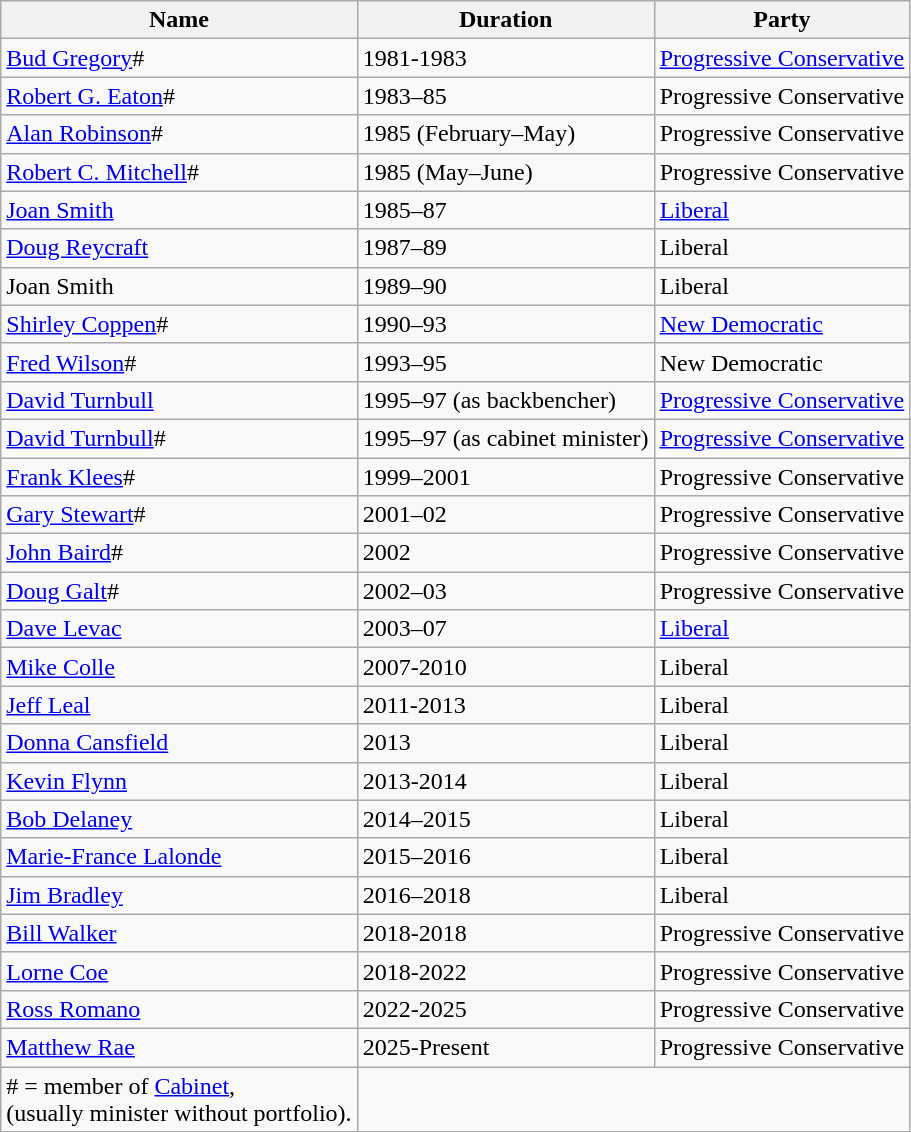<table class="wikitable">
<tr>
<th>Name</th>
<th>Duration</th>
<th>Party</th>
</tr>
<tr>
<td><a href='#'>Bud Gregory</a>#</td>
<td>1981-1983</td>
<td><a href='#'>Progressive Conservative</a></td>
</tr>
<tr>
<td><a href='#'>Robert G. Eaton</a>#</td>
<td>1983–85</td>
<td>Progressive Conservative</td>
</tr>
<tr>
<td><a href='#'>Alan Robinson</a>#</td>
<td>1985 (February–May)</td>
<td>Progressive Conservative</td>
</tr>
<tr>
<td><a href='#'>Robert C. Mitchell</a>#</td>
<td>1985 (May–June)</td>
<td>Progressive Conservative</td>
</tr>
<tr>
<td><a href='#'>Joan Smith</a></td>
<td>1985–87</td>
<td><a href='#'>Liberal</a></td>
</tr>
<tr>
<td><a href='#'>Doug Reycraft</a></td>
<td>1987–89</td>
<td>Liberal</td>
</tr>
<tr>
<td>Joan Smith</td>
<td>1989–90</td>
<td>Liberal</td>
</tr>
<tr>
<td><a href='#'>Shirley Coppen</a>#</td>
<td>1990–93</td>
<td><a href='#'>New Democratic</a></td>
</tr>
<tr>
<td><a href='#'>Fred Wilson</a>#</td>
<td>1993–95</td>
<td>New Democratic</td>
</tr>
<tr>
<td><a href='#'>David Turnbull</a></td>
<td>1995–97 (as backbencher)</td>
<td><a href='#'>Progressive Conservative</a></td>
</tr>
<tr>
<td><a href='#'>David Turnbull</a>#</td>
<td>1995–97 (as cabinet minister)</td>
<td><a href='#'>Progressive Conservative</a></td>
</tr>
<tr>
<td><a href='#'>Frank Klees</a>#</td>
<td>1999–2001</td>
<td>Progressive Conservative</td>
</tr>
<tr>
<td><a href='#'>Gary Stewart</a>#</td>
<td>2001–02</td>
<td>Progressive Conservative</td>
</tr>
<tr>
<td><a href='#'>John Baird</a>#</td>
<td>2002</td>
<td>Progressive Conservative</td>
</tr>
<tr>
<td><a href='#'>Doug Galt</a>#</td>
<td>2002–03</td>
<td>Progressive Conservative</td>
</tr>
<tr>
<td><a href='#'>Dave Levac</a></td>
<td>2003–07</td>
<td><a href='#'>Liberal</a></td>
</tr>
<tr>
<td><a href='#'>Mike Colle</a></td>
<td>2007-2010</td>
<td>Liberal</td>
</tr>
<tr>
<td><a href='#'>Jeff Leal</a></td>
<td>2011-2013</td>
<td>Liberal</td>
</tr>
<tr>
<td><a href='#'>Donna Cansfield</a></td>
<td>2013</td>
<td>Liberal</td>
</tr>
<tr>
<td><a href='#'>Kevin Flynn</a></td>
<td>2013-2014</td>
<td>Liberal</td>
</tr>
<tr>
<td><a href='#'>Bob Delaney</a></td>
<td>2014–2015</td>
<td>Liberal</td>
</tr>
<tr>
<td><a href='#'>Marie-France Lalonde</a></td>
<td>2015–2016</td>
<td>Liberal</td>
</tr>
<tr>
<td><a href='#'>Jim Bradley</a></td>
<td>2016–2018</td>
<td>Liberal</td>
</tr>
<tr>
<td><a href='#'>Bill Walker</a></td>
<td>2018-2018</td>
<td>Progressive Conservative</td>
</tr>
<tr>
<td><a href='#'>Lorne Coe</a></td>
<td>2018-2022</td>
<td>Progressive Conservative</td>
</tr>
<tr>
<td><a href='#'>Ross Romano</a></td>
<td>2022-2025</td>
<td>Progressive Conservative</td>
</tr>
<tr>
<td><a href='#'>Matthew Rae</a></td>
<td>2025-Present</td>
<td>Progressive Conservative</td>
</tr>
<tr>
<td># = member of <a href='#'>Cabinet</a>, <br> (usually minister without portfolio).</td>
</tr>
</table>
